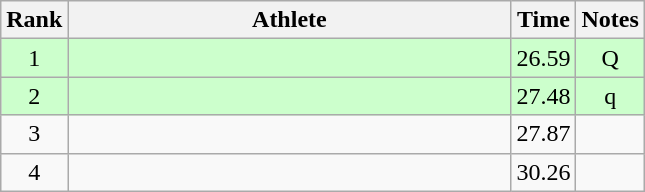<table class="wikitable" style="text-align:center">
<tr>
<th>Rank</th>
<th Style="width:18em">Athlete</th>
<th>Time</th>
<th>Notes</th>
</tr>
<tr style="background:#cfc">
<td>1</td>
<td style="text-align:left"></td>
<td>26.59</td>
<td>Q</td>
</tr>
<tr style="background:#cfc">
<td>2</td>
<td style="text-align:left"></td>
<td>27.48</td>
<td>q</td>
</tr>
<tr>
<td>3</td>
<td style="text-align:left"></td>
<td>27.87</td>
<td></td>
</tr>
<tr>
<td>4</td>
<td style="text-align:left"></td>
<td>30.26</td>
<td></td>
</tr>
</table>
